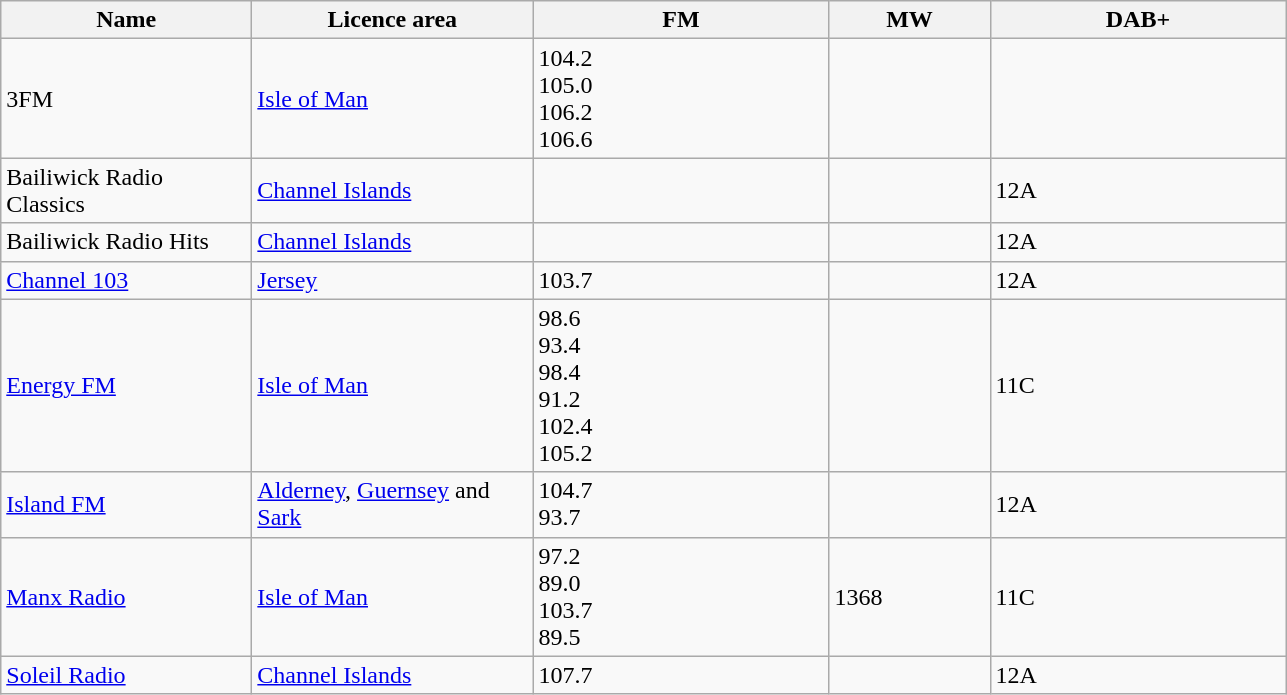<table class="wikitable sortable">
<tr>
<th width=160>Name</th>
<th width=180>Licence area</th>
<th width=190>FM</th>
<th width=100>MW</th>
<th width=190>DAB+</th>
</tr>
<tr>
<td>3FM</td>
<td><a href='#'>Isle of Man</a></td>
<td>104.2 <br>105.0 <br>106.2 <br>106.6 </td>
<td></td>
<td></td>
</tr>
<tr>
<td>Bailiwick Radio Classics</td>
<td><a href='#'>Channel Islands</a></td>
<td></td>
<td></td>
<td>12A</td>
</tr>
<tr>
<td>Bailiwick Radio Hits</td>
<td><a href='#'>Channel Islands</a></td>
<td></td>
<td></td>
<td>12A</td>
</tr>
<tr>
<td><a href='#'>Channel 103</a></td>
<td><a href='#'>Jersey</a></td>
<td>103.7</td>
<td></td>
<td>12A</td>
</tr>
<tr>
<td><a href='#'>Energy FM</a></td>
<td><a href='#'>Isle of Man</a></td>
<td>98.6<br>93.4 <br>98.4 <br>91.2 <br>102.4 <br>105.2 </td>
<td></td>
<td>11C</td>
</tr>
<tr>
<td><a href='#'>Island FM</a></td>
<td><a href='#'>Alderney</a>, <a href='#'>Guernsey</a> and <a href='#'>Sark</a></td>
<td>104.7 <br>93.7 </td>
<td></td>
<td>12A</td>
</tr>
<tr>
<td><a href='#'>Manx Radio</a></td>
<td><a href='#'>Isle of Man</a></td>
<td>97.2 <br>89.0 <br>103.7 <br>89.5 </td>
<td>1368</td>
<td>11C<br></td>
</tr>
<tr>
<td><a href='#'>Soleil Radio</a></td>
<td><a href='#'>Channel Islands</a></td>
<td>107.7 </td>
<td></td>
<td>12A</td>
</tr>
</table>
